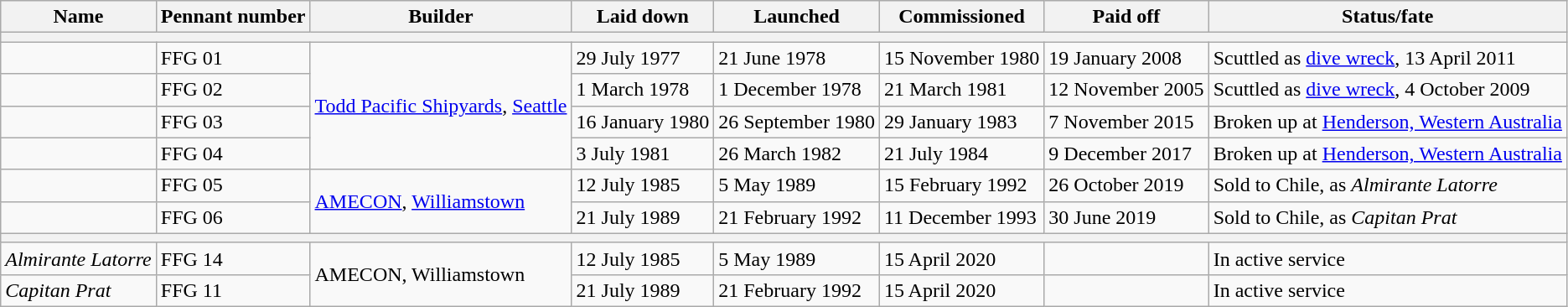<table class="wikitable">
<tr style="background:#efefef;">
<th>Name</th>
<th>Pennant number</th>
<th>Builder</th>
<th>Laid down</th>
<th>Launched</th>
<th>Commissioned</th>
<th>Paid off</th>
<th>Status/fate</th>
</tr>
<tr>
<th colspan=8></th>
</tr>
<tr>
<td></td>
<td>FFG 01</td>
<td rowspan=4><a href='#'>Todd Pacific Shipyards</a>, <a href='#'>Seattle</a></td>
<td>29 July 1977</td>
<td>21 June 1978</td>
<td>15 November 1980</td>
<td>19 January 2008</td>
<td>Scuttled as <a href='#'>dive wreck</a>, 13 April 2011</td>
</tr>
<tr>
<td></td>
<td>FFG 02</td>
<td>1 March 1978</td>
<td>1 December 1978</td>
<td>21 March 1981</td>
<td>12 November 2005</td>
<td>Scuttled as <a href='#'>dive wreck</a>, 4 October 2009</td>
</tr>
<tr>
<td></td>
<td>FFG 03</td>
<td>16 January 1980</td>
<td>26 September 1980</td>
<td>29 January 1983</td>
<td>7 November 2015</td>
<td>Broken up at <a href='#'>Henderson, Western Australia</a></td>
</tr>
<tr>
<td></td>
<td>FFG 04</td>
<td>3 July 1981</td>
<td>26 March 1982</td>
<td>21 July 1984</td>
<td>9 December 2017</td>
<td>Broken up at <a href='#'>Henderson, Western Australia</a></td>
</tr>
<tr>
<td></td>
<td>FFG 05</td>
<td rowspan=2><a href='#'>AMECON</a>, <a href='#'>Williamstown</a></td>
<td>12 July 1985</td>
<td>5 May 1989</td>
<td>15 February 1992</td>
<td>26 October 2019</td>
<td>Sold to Chile, as <em>Almirante Latorre</em></td>
</tr>
<tr>
<td></td>
<td>FFG 06</td>
<td>21 July 1989</td>
<td>21 February 1992</td>
<td>11 December 1993</td>
<td>30 June 2019</td>
<td>Sold to Chile, as <em>Capitan Prat</em></td>
</tr>
<tr>
<th colspan=8></th>
</tr>
<tr>
<td><em>Almirante Latorre</em></td>
<td>FFG 14</td>
<td rowspan=2>AMECON, Williamstown</td>
<td>12 July 1985</td>
<td>5 May 1989</td>
<td>15 April 2020</td>
<td></td>
<td>In active service</td>
</tr>
<tr>
<td><em>Capitan Prat</em></td>
<td>FFG 11</td>
<td>21 July 1989</td>
<td>21 February 1992</td>
<td>15 April 2020</td>
<td></td>
<td>In active service</td>
</tr>
</table>
